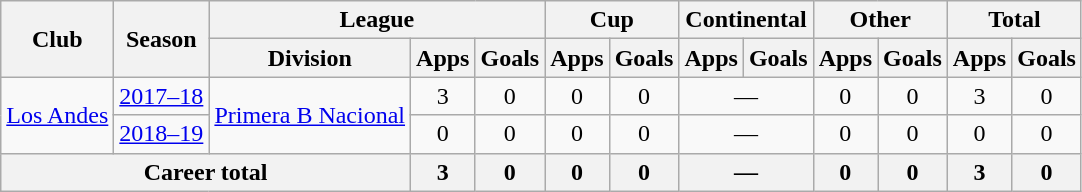<table class="wikitable" style="text-align:center">
<tr>
<th rowspan="2">Club</th>
<th rowspan="2">Season</th>
<th colspan="3">League</th>
<th colspan="2">Cup</th>
<th colspan="2">Continental</th>
<th colspan="2">Other</th>
<th colspan="2">Total</th>
</tr>
<tr>
<th>Division</th>
<th>Apps</th>
<th>Goals</th>
<th>Apps</th>
<th>Goals</th>
<th>Apps</th>
<th>Goals</th>
<th>Apps</th>
<th>Goals</th>
<th>Apps</th>
<th>Goals</th>
</tr>
<tr>
<td rowspan="2"><a href='#'>Los Andes</a></td>
<td><a href='#'>2017–18</a></td>
<td rowspan="2"><a href='#'>Primera B Nacional</a></td>
<td>3</td>
<td>0</td>
<td>0</td>
<td>0</td>
<td colspan="2">—</td>
<td>0</td>
<td>0</td>
<td>3</td>
<td>0</td>
</tr>
<tr>
<td><a href='#'>2018–19</a></td>
<td>0</td>
<td>0</td>
<td>0</td>
<td>0</td>
<td colspan="2">—</td>
<td>0</td>
<td>0</td>
<td>0</td>
<td>0</td>
</tr>
<tr>
<th colspan="3">Career total</th>
<th>3</th>
<th>0</th>
<th>0</th>
<th>0</th>
<th colspan="2">—</th>
<th>0</th>
<th>0</th>
<th>3</th>
<th>0</th>
</tr>
</table>
